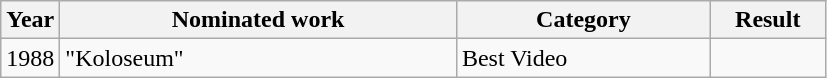<table class="wikitable">
<tr>
<th width="32">Year</th>
<th width="257">Nominated work</th>
<th width="162">Category</th>
<th width="69">Result</th>
</tr>
<tr>
<td>1988</td>
<td>"Koloseum"</td>
<td>Best Video</td>
<td></td>
</tr>
</table>
